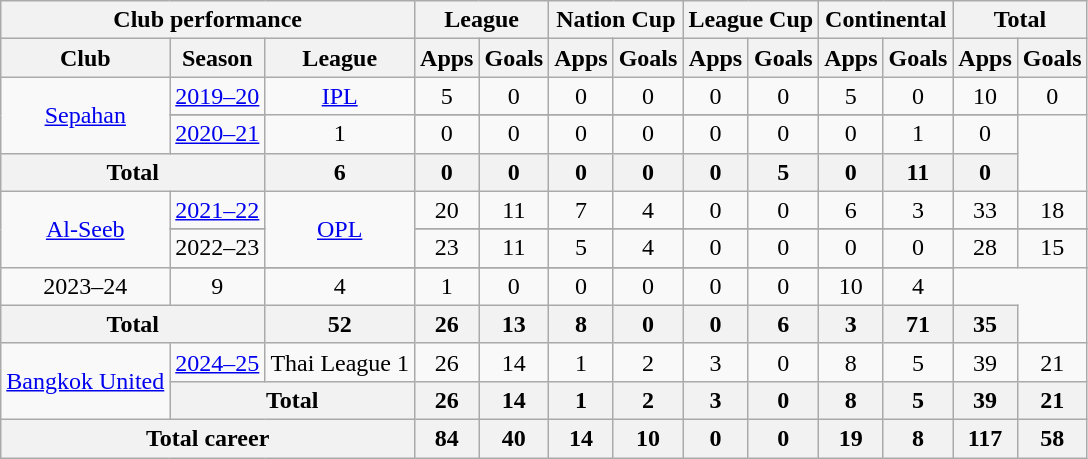<table class="wikitable" style="text-align:center">
<tr>
<th colspan=3>Club performance</th>
<th colspan=2>League</th>
<th colspan=2>Nation Cup</th>
<th colspan=2>League Cup</th>
<th colspan=2>Continental</th>
<th colspan=2>Total</th>
</tr>
<tr>
<th>Club</th>
<th>Season</th>
<th>League</th>
<th>Apps</th>
<th>Goals</th>
<th>Apps</th>
<th>Goals</th>
<th>Apps</th>
<th>Goals</th>
<th>Apps</th>
<th>Goals</th>
<th>Apps</th>
<th>Goals</th>
</tr>
<tr>
<td rowspan=3><a href='#'>Sepahan</a></td>
<td><a href='#'>2019–20</a></td>
<td rowspan="2"><a href='#'>IPL</a></td>
<td>5</td>
<td>0</td>
<td>0</td>
<td>0</td>
<td>0</td>
<td>0</td>
<td>5</td>
<td>0</td>
<td>10</td>
<td>0</td>
</tr>
<tr>
</tr>
<tr>
<td><a href='#'>2020–21</a></td>
<td>1</td>
<td>0</td>
<td>0</td>
<td>0</td>
<td>0</td>
<td>0</td>
<td>0</td>
<td>0</td>
<td>1</td>
<td>0</td>
</tr>
<tr>
<th colspan=2>Total</th>
<th>6</th>
<th>0</th>
<th>0</th>
<th>0</th>
<th>0</th>
<th>0</th>
<th>5</th>
<th>0</th>
<th>11</th>
<th>0</th>
</tr>
<tr>
<td rowspan=4><a href='#'>Al-Seeb</a></td>
<td><a href='#'>2021–22</a></td>
<td rowspan="3"><a href='#'>OPL</a></td>
<td>20</td>
<td>11</td>
<td>7</td>
<td>4</td>
<td>0</td>
<td>0</td>
<td>6</td>
<td>3</td>
<td>33</td>
<td>18</td>
</tr>
<tr>
</tr>
<tr>
<td 2022–23 Oman Professional League>2022–23</td>
<td>23</td>
<td>11</td>
<td>5</td>
<td>4</td>
<td>0</td>
<td>0</td>
<td>0</td>
<td>0</td>
<td>28</td>
<td>15</td>
</tr>
<tr>
</tr>
<tr>
<td 2023–24 Oman Professional League>2023–24</td>
<td>9</td>
<td>4</td>
<td>1</td>
<td>0</td>
<td>0</td>
<td>0</td>
<td>0</td>
<td>0</td>
<td>10</td>
<td>4</td>
</tr>
<tr>
<th colspan=2>Total</th>
<th>52</th>
<th>26</th>
<th>13</th>
<th>8</th>
<th>0</th>
<th>0</th>
<th>6</th>
<th>3</th>
<th>71</th>
<th>35</th>
</tr>
<tr>
<td rowspan="2"><a href='#'>Bangkok United</a></td>
<td><a href='#'>2024–25</a></td>
<td>Thai League 1</td>
<td>26</td>
<td>14</td>
<td>1</td>
<td>2</td>
<td>3</td>
<td>0</td>
<td>8 </td>
<td>5 </td>
<td>39</td>
<td>21</td>
</tr>
<tr>
<th colspan="2">Total</th>
<th>26</th>
<th>14</th>
<th>1</th>
<th>2</th>
<th>3</th>
<th>0</th>
<th>8</th>
<th>5</th>
<th>39</th>
<th>21</th>
</tr>
<tr>
<th colspan=3>Total career</th>
<th>84</th>
<th>40</th>
<th>14</th>
<th>10</th>
<th>0</th>
<th>0</th>
<th>19</th>
<th>8</th>
<th>117</th>
<th>58</th>
</tr>
</table>
